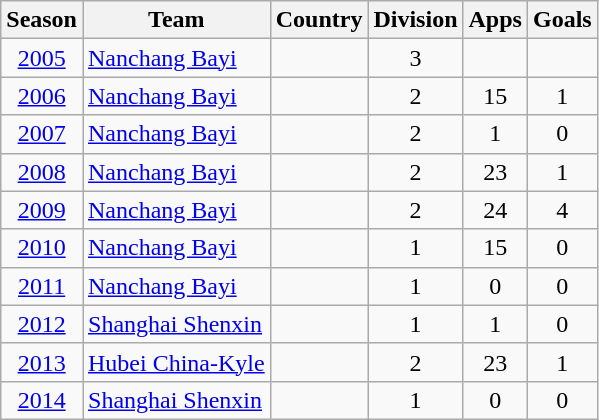<table class="wikitable" style="text-align: center;">
<tr>
<th>Season</th>
<th>Team</th>
<th>Country</th>
<th>Division</th>
<th>Apps</th>
<th>Goals</th>
</tr>
<tr>
<td><a href='#'>2005</a></td>
<td align="left"><a href='#'>Nanchang Bayi</a></td>
<td align="left"></td>
<td>3</td>
<td></td>
<td></td>
</tr>
<tr>
<td><a href='#'>2006</a></td>
<td align="left"><a href='#'>Nanchang Bayi</a></td>
<td align="left"></td>
<td>2</td>
<td>15</td>
<td>1</td>
</tr>
<tr>
<td><a href='#'>2007</a></td>
<td align="left"><a href='#'>Nanchang Bayi</a></td>
<td align="left"></td>
<td>2</td>
<td>1</td>
<td>0</td>
</tr>
<tr>
<td><a href='#'>2008</a></td>
<td align="left"><a href='#'>Nanchang Bayi</a></td>
<td align="left"></td>
<td>2</td>
<td>23</td>
<td>1</td>
</tr>
<tr>
<td><a href='#'>2009</a></td>
<td align="left"><a href='#'>Nanchang Bayi</a></td>
<td align="left"></td>
<td>2</td>
<td>24</td>
<td>4</td>
</tr>
<tr>
<td><a href='#'>2010</a></td>
<td align="left"><a href='#'>Nanchang Bayi</a></td>
<td align="left"></td>
<td>1</td>
<td>15</td>
<td>0</td>
</tr>
<tr>
<td><a href='#'>2011</a></td>
<td align="left"><a href='#'>Nanchang Bayi</a></td>
<td align="left"></td>
<td>1</td>
<td>0</td>
<td>0</td>
</tr>
<tr>
<td><a href='#'>2012</a></td>
<td align="left"><a href='#'>Shanghai Shenxin</a></td>
<td align="left"></td>
<td>1</td>
<td>1</td>
<td>0</td>
</tr>
<tr>
<td><a href='#'>2013</a></td>
<td align="left"><a href='#'>Hubei China-Kyle</a></td>
<td align="left"></td>
<td>2</td>
<td>23</td>
<td>1</td>
</tr>
<tr>
<td><a href='#'>2014</a></td>
<td align="left"><a href='#'>Shanghai Shenxin</a></td>
<td align="left"></td>
<td>1</td>
<td>0</td>
<td>0</td>
</tr>
</table>
